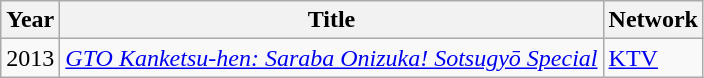<table class="wikitable">
<tr>
<th>Year</th>
<th>Title</th>
<th>Network</th>
</tr>
<tr>
<td>2013</td>
<td><em><a href='#'>GTO Kanketsu-hen: Saraba Onizuka! Sotsugyō Special</a></em></td>
<td><a href='#'>KTV</a></td>
</tr>
</table>
